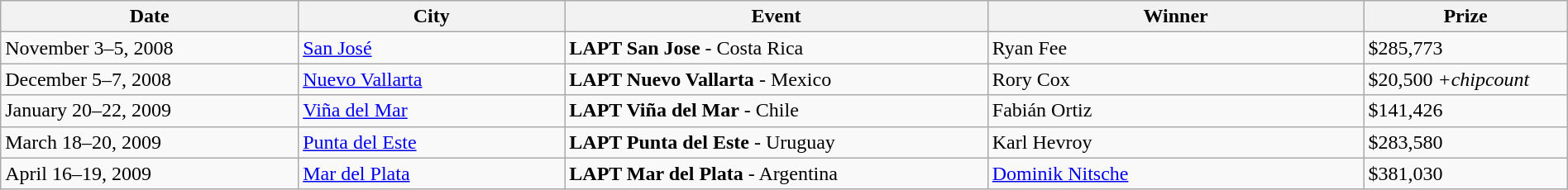<table class="wikitable" width="100%">
<tr>
<th width="19%">Date</th>
<th width="17%">City</th>
<th width="27%">Event</th>
<th width="24%">Winner</th>
<th width="13%">Prize</th>
</tr>
<tr>
<td>November 3–5, 2008</td>
<td> <a href='#'>San José</a></td>
<td><strong>LAPT San Jose</strong> - Costa Rica</td>
<td> Ryan Fee</td>
<td>$285,773</td>
</tr>
<tr>
<td>December 5–7, 2008</td>
<td> <a href='#'>Nuevo Vallarta</a></td>
<td><strong>LAPT Nuevo Vallarta</strong> - Mexico</td>
<td> Rory Cox</td>
<td>$20,500 <em>+chipcount</em></td>
</tr>
<tr>
<td>January 20–22, 2009</td>
<td> <a href='#'>Viña del Mar</a></td>
<td><strong>LAPT Viña del Mar</strong> - Chile</td>
<td> Fabián Ortiz</td>
<td>$141,426</td>
</tr>
<tr>
<td>March 18–20, 2009</td>
<td> <a href='#'>Punta del Este</a></td>
<td><strong>LAPT Punta del Este</strong> - Uruguay</td>
<td> Karl Hevroy</td>
<td>$283,580</td>
</tr>
<tr>
<td>April 16–19, 2009</td>
<td> <a href='#'>Mar del Plata</a></td>
<td><strong>LAPT Mar del Plata</strong> - Argentina</td>
<td> <a href='#'>Dominik Nitsche</a></td>
<td>$381,030</td>
</tr>
</table>
